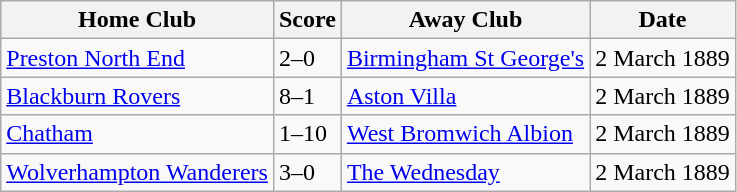<table class="wikitable">
<tr>
<th>Home Club</th>
<th>Score</th>
<th>Away Club</th>
<th>Date</th>
</tr>
<tr>
<td><a href='#'>Preston North End</a></td>
<td>2–0</td>
<td><a href='#'>Birmingham St George's</a></td>
<td>2 March 1889</td>
</tr>
<tr>
<td><a href='#'>Blackburn Rovers</a></td>
<td>8–1</td>
<td><a href='#'>Aston Villa</a></td>
<td>2 March 1889</td>
</tr>
<tr>
<td><a href='#'>Chatham</a></td>
<td>1–10</td>
<td><a href='#'>West Bromwich Albion</a></td>
<td>2 March 1889</td>
</tr>
<tr>
<td><a href='#'>Wolverhampton Wanderers</a></td>
<td>3–0</td>
<td><a href='#'>The Wednesday</a></td>
<td>2 March 1889</td>
</tr>
</table>
